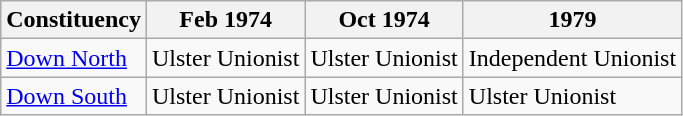<table class="wikitable">
<tr>
<th>Constituency</th>
<th>Feb 1974</th>
<th>Oct 1974</th>
<th>1979</th>
</tr>
<tr>
<td><a href='#'>Down North</a></td>
<td bgcolor=>Ulster Unionist</td>
<td bgcolor=>Ulster Unionist</td>
<td bgcolor=>Independent Unionist</td>
</tr>
<tr>
<td><a href='#'>Down South</a></td>
<td bgcolor=>Ulster Unionist</td>
<td bgcolor=>Ulster Unionist</td>
<td bgcolor=>Ulster Unionist</td>
</tr>
</table>
